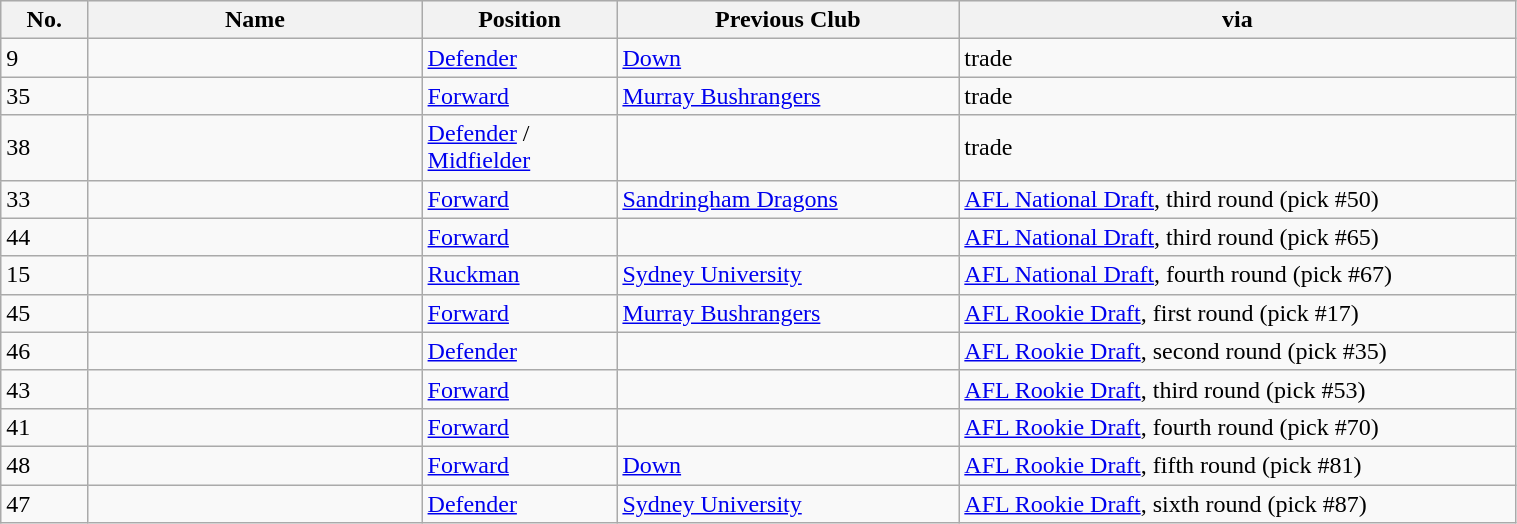<table class="wikitable sortable" style="width:80%;">
<tr style="background:#efefef;">
<th width=1%>No.</th>
<th width=6%>Name</th>
<th width=2%>Position</th>
<th width=5%>Previous Club</th>
<th width=10%>via</th>
</tr>
<tr>
<td align=left>9</td>
<td></td>
<td><a href='#'>Defender</a></td>
<td><a href='#'>Down</a></td>
<td>trade</td>
</tr>
<tr>
<td align=left>35</td>
<td></td>
<td><a href='#'>Forward</a></td>
<td><a href='#'>Murray Bushrangers</a></td>
<td>trade</td>
</tr>
<tr>
<td align=left>38</td>
<td></td>
<td><a href='#'>Defender</a> / <a href='#'>Midfielder</a></td>
<td></td>
<td>trade</td>
</tr>
<tr>
<td align=left>33</td>
<td></td>
<td><a href='#'>Forward</a></td>
<td><a href='#'>Sandringham Dragons</a></td>
<td><a href='#'>AFL National Draft</a>, third round (pick #50)</td>
</tr>
<tr>
<td align=left>44</td>
<td></td>
<td><a href='#'>Forward</a></td>
<td></td>
<td><a href='#'>AFL National Draft</a>, third round (pick #65)</td>
</tr>
<tr>
<td align=left>15</td>
<td></td>
<td><a href='#'>Ruckman</a></td>
<td><a href='#'>Sydney University</a></td>
<td><a href='#'>AFL National Draft</a>, fourth round (pick #67)</td>
</tr>
<tr>
<td align=left>45</td>
<td></td>
<td><a href='#'>Forward</a></td>
<td><a href='#'>Murray Bushrangers</a></td>
<td><a href='#'>AFL Rookie Draft</a>, first round (pick #17)</td>
</tr>
<tr>
<td align=left>46</td>
<td></td>
<td><a href='#'>Defender</a></td>
<td></td>
<td><a href='#'>AFL Rookie Draft</a>, second round (pick #35)</td>
</tr>
<tr>
<td align=left>43</td>
<td></td>
<td><a href='#'>Forward</a></td>
<td></td>
<td><a href='#'>AFL Rookie Draft</a>, third round (pick #53)</td>
</tr>
<tr>
<td align=left>41</td>
<td></td>
<td><a href='#'>Forward</a></td>
<td></td>
<td><a href='#'>AFL Rookie Draft</a>, fourth round (pick #70)</td>
</tr>
<tr>
<td align=left>48</td>
<td></td>
<td><a href='#'>Forward</a></td>
<td><a href='#'>Down</a></td>
<td><a href='#'>AFL Rookie Draft</a>, fifth round (pick #81)</td>
</tr>
<tr>
<td align=left>47</td>
<td></td>
<td><a href='#'>Defender</a></td>
<td><a href='#'>Sydney University</a></td>
<td><a href='#'>AFL Rookie Draft</a>, sixth round (pick #87)</td>
</tr>
</table>
